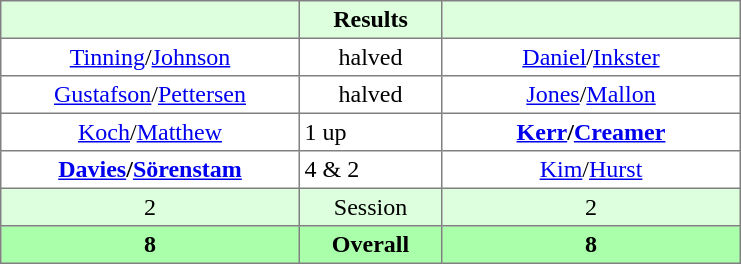<table border="1" cellpadding="3" style="border-collapse:collapse; text-align:center;">
<tr style="background:#dfd;">
<th style="width:12em;"></th>
<th style="width:5.5em;">Results</th>
<th style="width:12em;"></th>
</tr>
<tr>
<td><a href='#'>Tinning</a>/<a href='#'>Johnson</a></td>
<td>halved</td>
<td><a href='#'>Daniel</a>/<a href='#'>Inkster</a></td>
</tr>
<tr>
<td><a href='#'>Gustafson</a>/<a href='#'>Pettersen</a></td>
<td>halved</td>
<td><a href='#'>Jones</a>/<a href='#'>Mallon</a></td>
</tr>
<tr>
<td><a href='#'>Koch</a>/<a href='#'>Matthew</a></td>
<td align=left> 1 up</td>
<td><strong><a href='#'>Kerr</a>/<a href='#'>Creamer</a></strong></td>
</tr>
<tr>
<td><strong><a href='#'>Davies</a>/<a href='#'>Sörenstam</a></strong></td>
<td align=left> 4 & 2</td>
<td><a href='#'>Kim</a>/<a href='#'>Hurst</a></td>
</tr>
<tr style="background:#dfd;">
<td>2</td>
<td>Session</td>
<td>2</td>
</tr>
<tr style="background:#afa;">
<th>8</th>
<th>Overall</th>
<th>8</th>
</tr>
</table>
